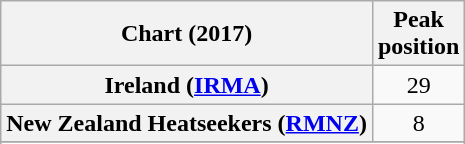<table class="wikitable sortable plainrowheaders" style="text-align:center">
<tr>
<th scope="col">Chart (2017)</th>
<th scope="col">Peak<br> position</th>
</tr>
<tr>
<th scope="row">Ireland (<a href='#'>IRMA</a>)</th>
<td>29</td>
</tr>
<tr>
<th scope="row">New Zealand Heatseekers (<a href='#'>RMNZ</a>)</th>
<td>8</td>
</tr>
<tr>
</tr>
<tr>
</tr>
</table>
